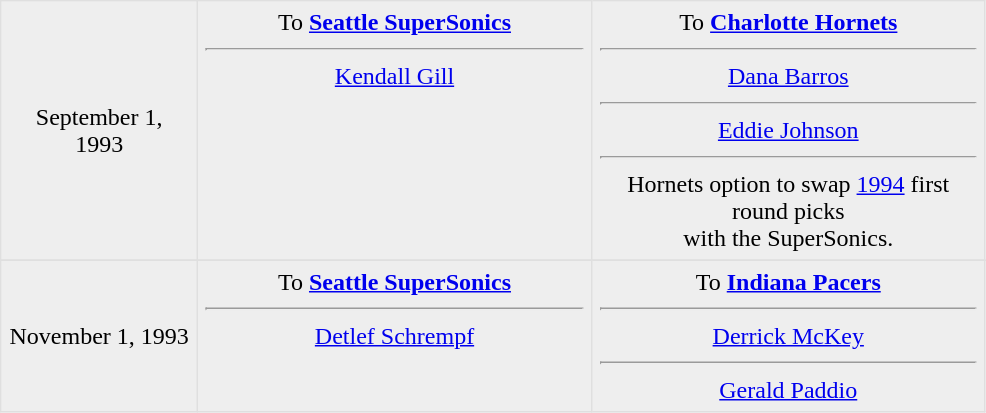<table border=1 style="border-collapse:collapse; text-align: center; width: 52%" bordercolor="#DFDFDF"  cellpadding="5">
<tr bgcolor="eeeeee">
<td style="width:15%">September 1, 1993</td>
<td style="width:30%" valign="top">To <strong><a href='#'>Seattle SuperSonics</a></strong><hr><a href='#'>Kendall Gill</a></td>
<td style="width:30%" valign="top">To <strong><a href='#'>Charlotte Hornets</a></strong><hr><a href='#'>Dana Barros</a><hr><a href='#'>Eddie Johnson</a><hr>Hornets option to swap <a href='#'>1994</a> first round picks<br>with the SuperSonics.</td>
</tr>
<tr>
</tr>
<tr bgcolor="eeeeee">
<td style="width:15%">November 1, 1993</td>
<td style="width:30%" valign="top">To <strong><a href='#'>Seattle SuperSonics</a></strong><hr><a href='#'>Detlef Schrempf</a></td>
<td style="width:30%" valign="top">To <strong><a href='#'>Indiana Pacers</a></strong><hr><a href='#'>Derrick McKey</a><hr><a href='#'>Gerald Paddio</a></td>
</tr>
</table>
